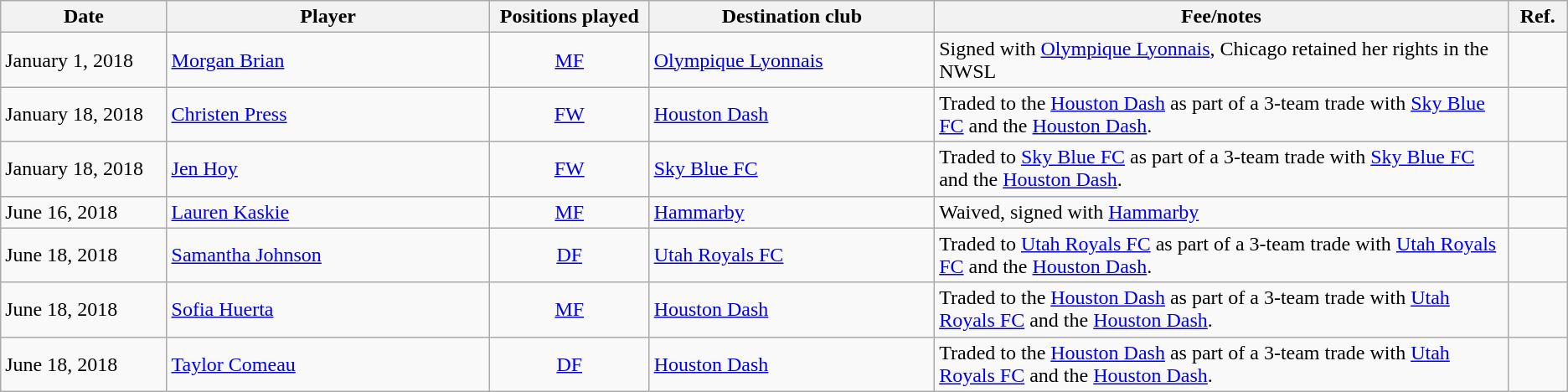<table class="wikitable" style="text-align: left;">
<tr>
<th style="width:125px;">Date</th>
<th style="width:250px;">Player</th>
<th style="width:120px;">Positions played</th>
<th style="width:220px;">Destination club</th>
<th style="width:450px;">Fee/notes</th>
<th style="width:40px;">Ref.</th>
</tr>
<tr>
<td>January 1, 2018</td>
<td> <a href='#'>Morgan Brian</a></td>
<td style="text-align: center;"><a href='#'>MF</a></td>
<td> <a href='#'>Olympique Lyonnais</a></td>
<td>Signed with <a href='#'>Olympique Lyonnais</a>, Chicago retained her rights in the NWSL</td>
<td></td>
</tr>
<tr>
<td>January 18, 2018</td>
<td> <a href='#'>Christen Press</a></td>
<td style="text-align: center;"><a href='#'>FW</a></td>
<td><a href='#'>Houston Dash</a></td>
<td>Traded to the <a href='#'>Houston Dash</a> as part of a 3-team trade with <a href='#'>Sky Blue FC</a> and the <a href='#'>Houston Dash</a>.</td>
<td></td>
</tr>
<tr>
<td>January 18, 2018</td>
<td> <a href='#'>Jen Hoy</a></td>
<td style="text-align: center;"><a href='#'>FW</a></td>
<td><a href='#'>Sky Blue FC</a></td>
<td>Traded to <a href='#'>Sky Blue FC</a> as part of a 3-team trade with <a href='#'>Sky Blue FC</a> and the <a href='#'>Houston Dash</a>.</td>
<td></td>
</tr>
<tr>
<td>June 16, 2018</td>
<td> <a href='#'>Lauren Kaskie</a></td>
<td style="text-align: center;"><a href='#'>MF</a></td>
<td> <a href='#'>Hammarby</a></td>
<td>Waived, signed with <a href='#'>Hammarby</a></td>
<td></td>
</tr>
<tr>
<td>June 18, 2018</td>
<td> <a href='#'>Samantha Johnson</a></td>
<td style="text-align: center;"><a href='#'>DF</a></td>
<td><a href='#'>Utah Royals FC</a></td>
<td>Traded to <a href='#'>Utah Royals FC</a> as part of a 3-team trade with <a href='#'>Utah Royals FC</a> and the <a href='#'>Houston Dash</a>.</td>
<td></td>
</tr>
<tr>
<td>June 18, 2018</td>
<td> <a href='#'>Sofia Huerta</a></td>
<td style="text-align: center;"><a href='#'>MF</a></td>
<td><a href='#'>Houston Dash</a></td>
<td>Traded to the <a href='#'>Houston Dash</a> as part of a 3-team trade with <a href='#'>Utah Royals FC</a> and the <a href='#'>Houston Dash</a>.</td>
<td></td>
</tr>
<tr>
<td>June 18, 2018</td>
<td> <a href='#'>Taylor Comeau</a></td>
<td style="text-align: center;"><a href='#'>DF</a></td>
<td><a href='#'>Houston Dash</a></td>
<td>Traded to the <a href='#'>Houston Dash</a> as part of a 3-team trade with <a href='#'>Utah Royals FC</a> and the <a href='#'>Houston Dash</a>.</td>
<td></td>
</tr>
</table>
